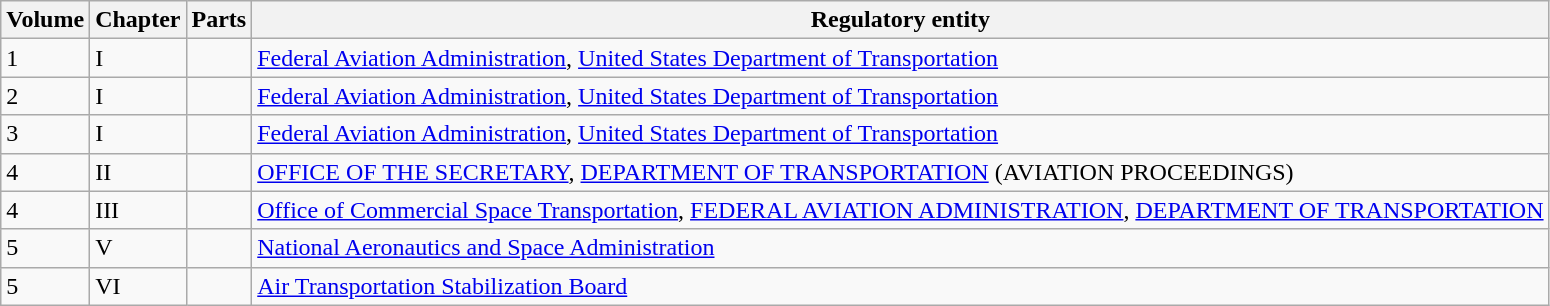<table class="wikitable">
<tr>
<th>Volume</th>
<th>Chapter</th>
<th>Parts</th>
<th>Regulatory entity</th>
</tr>
<tr>
<td>1</td>
<td>I</td>
<td></td>
<td><a href='#'>Federal Aviation Administration</a>, <a href='#'>United States Department of Transportation</a></td>
</tr>
<tr>
<td>2</td>
<td>I</td>
<td></td>
<td><a href='#'>Federal Aviation Administration</a>, <a href='#'>United States Department of Transportation</a></td>
</tr>
<tr>
<td>3</td>
<td>I</td>
<td></td>
<td><a href='#'>Federal Aviation Administration</a>, <a href='#'>United States Department of Transportation</a></td>
</tr>
<tr>
<td>4</td>
<td>II</td>
<td></td>
<td><a href='#'>OFFICE OF THE SECRETARY</a>, <a href='#'>DEPARTMENT OF TRANSPORTATION</a> (AVIATION PROCEEDINGS)</td>
</tr>
<tr>
<td>4</td>
<td>III</td>
<td></td>
<td><a href='#'>Office of Commercial Space Transportation</a>, <a href='#'>FEDERAL AVIATION ADMINISTRATION</a>, <a href='#'>DEPARTMENT OF TRANSPORTATION</a></td>
</tr>
<tr>
<td>5</td>
<td>V</td>
<td></td>
<td><a href='#'>National Aeronautics and Space Administration</a></td>
</tr>
<tr>
<td>5</td>
<td>VI</td>
<td></td>
<td><a href='#'>Air Transportation Stabilization Board</a></td>
</tr>
</table>
